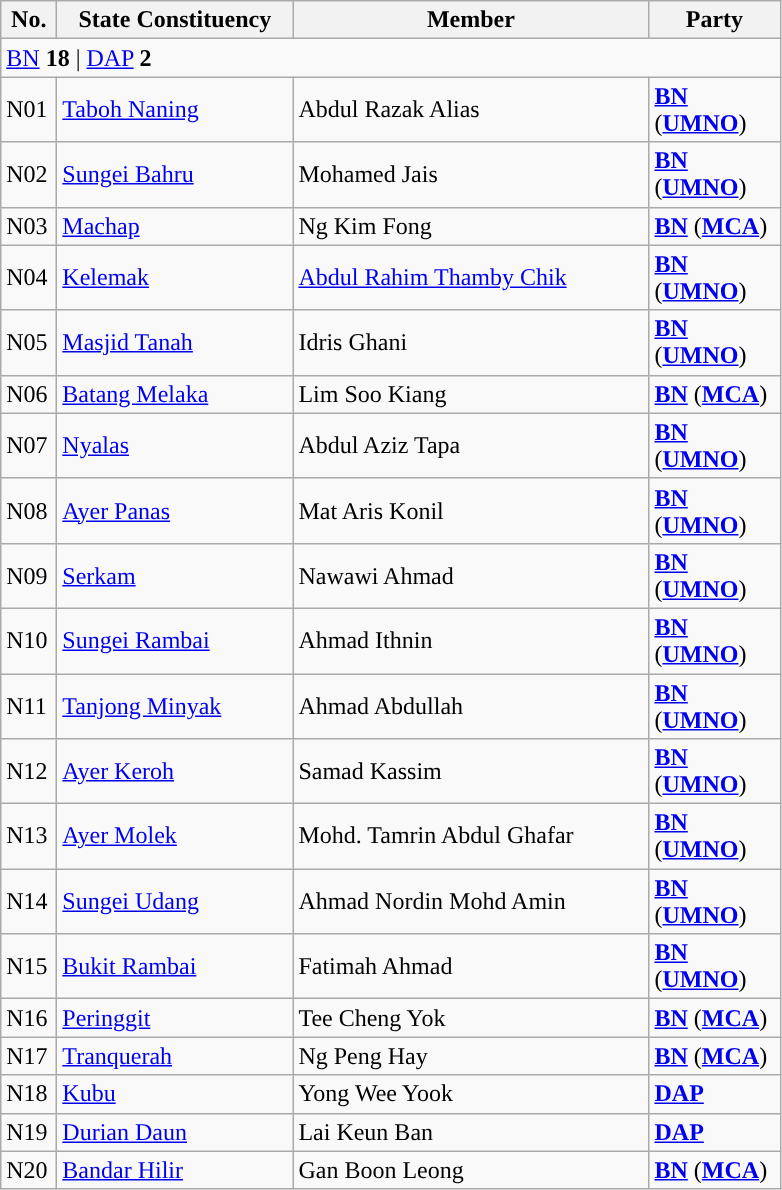<table class="wikitable sortable">
<tr>
<th style="width:30px;">No.</th>
<th style="width:150px;">State Constituency</th>
<th style="width:230px;">Member</th>
<th style="width:80px;">Party</th>
</tr>
<tr>
<td colspan="4"><a href='#'>BN</a> <strong>18</strong> | <a href='#'>DAP</a> <strong>2</strong></td>
</tr>
<tr>
<td>N01</td>
<td><a href='#'>Taboh Naning</a></td>
<td>Abdul Razak Alias</td>
<td><strong><a href='#'>BN</a></strong> (<strong><a href='#'>UMNO</a></strong>)</td>
</tr>
<tr>
<td>N02</td>
<td><a href='#'>Sungei Bahru</a></td>
<td>Mohamed Jais</td>
<td><strong><a href='#'>BN</a></strong> (<strong><a href='#'>UMNO</a></strong>)</td>
</tr>
<tr>
<td>N03</td>
<td><a href='#'>Machap</a></td>
<td>Ng Kim Fong</td>
<td><strong><a href='#'>BN</a></strong> (<strong><a href='#'>MCA</a></strong>)</td>
</tr>
<tr>
<td>N04</td>
<td><a href='#'>Kelemak</a></td>
<td><a href='#'>Abdul Rahim Thamby Chik</a></td>
<td><strong><a href='#'>BN</a></strong> (<strong><a href='#'>UMNO</a></strong>)</td>
</tr>
<tr>
<td>N05</td>
<td><a href='#'>Masjid Tanah</a></td>
<td>Idris Ghani</td>
<td><strong><a href='#'>BN</a></strong> (<strong><a href='#'>UMNO</a></strong>)</td>
</tr>
<tr>
<td>N06</td>
<td><a href='#'>Batang Melaka</a></td>
<td>Lim Soo Kiang</td>
<td><strong><a href='#'>BN</a></strong> (<strong><a href='#'>MCA</a></strong>)</td>
</tr>
<tr>
<td>N07</td>
<td><a href='#'>Nyalas</a></td>
<td>Abdul Aziz Tapa</td>
<td><strong><a href='#'>BN</a></strong> (<strong><a href='#'>UMNO</a></strong>)</td>
</tr>
<tr>
<td>N08</td>
<td><a href='#'>Ayer Panas</a></td>
<td>Mat Aris Konil</td>
<td><strong><a href='#'>BN</a></strong> (<strong><a href='#'>UMNO</a></strong>)</td>
</tr>
<tr>
<td>N09</td>
<td><a href='#'>Serkam</a></td>
<td>Nawawi Ahmad</td>
<td><strong><a href='#'>BN</a></strong> (<strong><a href='#'>UMNO</a></strong>)</td>
</tr>
<tr>
<td>N10</td>
<td><a href='#'>Sungei Rambai</a></td>
<td>Ahmad Ithnin</td>
<td><strong><a href='#'>BN</a></strong> (<strong><a href='#'>UMNO</a></strong>)</td>
</tr>
<tr>
<td>N11</td>
<td><a href='#'>Tanjong Minyak</a></td>
<td>Ahmad Abdullah</td>
<td><strong><a href='#'>BN</a></strong> (<strong><a href='#'>UMNO</a></strong>)</td>
</tr>
<tr>
<td>N12</td>
<td><a href='#'>Ayer Keroh</a></td>
<td>Samad Kassim</td>
<td><strong><a href='#'>BN</a></strong> (<strong><a href='#'>UMNO</a></strong>)</td>
</tr>
<tr>
<td>N13</td>
<td><a href='#'>Ayer Molek</a></td>
<td>Mohd. Tamrin Abdul Ghafar</td>
<td><strong><a href='#'>BN</a></strong> (<strong><a href='#'>UMNO</a></strong>)</td>
</tr>
<tr>
<td>N14</td>
<td><a href='#'>Sungei Udang</a></td>
<td>Ahmad Nordin Mohd Amin</td>
<td><strong><a href='#'>BN</a></strong> (<strong><a href='#'>UMNO</a></strong>)</td>
</tr>
<tr>
<td>N15</td>
<td><a href='#'>Bukit Rambai</a></td>
<td>Fatimah Ahmad</td>
<td><strong><a href='#'>BN</a></strong> (<strong><a href='#'>UMNO</a></strong>)</td>
</tr>
<tr>
<td>N16</td>
<td><a href='#'>Peringgit</a></td>
<td>Tee Cheng Yok</td>
<td><strong><a href='#'>BN</a></strong> (<strong><a href='#'>MCA</a></strong>)</td>
</tr>
<tr>
<td>N17</td>
<td><a href='#'>Tranquerah</a></td>
<td>Ng Peng Hay</td>
<td><strong><a href='#'>BN</a></strong> (<strong><a href='#'>MCA</a></strong>)</td>
</tr>
<tr>
<td>N18</td>
<td><a href='#'>Kubu</a></td>
<td>Yong Wee Yook</td>
<td><strong><a href='#'>DAP</a></strong></td>
</tr>
<tr>
<td>N19</td>
<td><a href='#'>Durian Daun</a></td>
<td>Lai Keun Ban</td>
<td><strong><a href='#'>DAP</a></strong></td>
</tr>
<tr>
<td>N20</td>
<td><a href='#'>Bandar Hilir</a></td>
<td>Gan Boon Leong</td>
<td><strong><a href='#'>BN</a></strong> (<strong><a href='#'>MCA</a></strong>)</td>
</tr>
</table>
